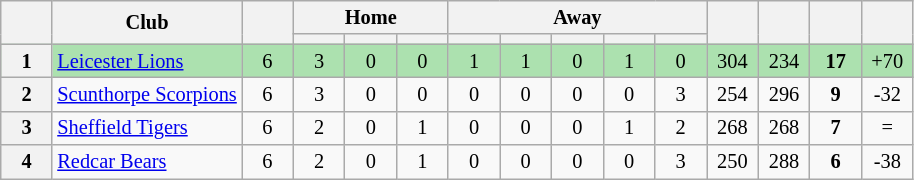<table class="wikitable" style="text-align:center; font-size:85%">
<tr>
<th rowspan="2" style="width:28px;"></th>
<th rowspan=2>Club</th>
<th rowspan="2" style="width:28px;"></th>
<th colspan=3>Home</th>
<th colspan=5>Away</th>
<th rowspan="2" style="width:28px;"></th>
<th rowspan="2" style="width:28px;"></th>
<th rowspan="2" style="width:28px;"></th>
<th rowspan="2" style="width:28px;"></th>
</tr>
<tr>
<th width=28></th>
<th width=28></th>
<th width=28></th>
<th width=28></th>
<th width=28></th>
<th width=28></th>
<th width=28></th>
<th width=28></th>
</tr>
<tr style="background:#ACE1AF">
<th>1</th>
<td align=left><a href='#'>Leicester Lions</a></td>
<td>6</td>
<td>3</td>
<td>0</td>
<td>0</td>
<td>1</td>
<td>1</td>
<td>0</td>
<td>1</td>
<td>0</td>
<td>304</td>
<td>234</td>
<td><strong>17</strong></td>
<td>+70</td>
</tr>
<tr>
<th>2</th>
<td align=left><a href='#'>Scunthorpe Scorpions</a></td>
<td>6</td>
<td>3</td>
<td>0</td>
<td>0</td>
<td>0</td>
<td>0</td>
<td>0</td>
<td>0</td>
<td>3</td>
<td>254</td>
<td>296</td>
<td><strong>9</strong></td>
<td>-32</td>
</tr>
<tr>
<th>3</th>
<td align=left><a href='#'>Sheffield Tigers</a></td>
<td>6</td>
<td>2</td>
<td>0</td>
<td>1</td>
<td>0</td>
<td>0</td>
<td>0</td>
<td>1</td>
<td>2</td>
<td>268</td>
<td>268</td>
<td><strong>7</strong></td>
<td>=</td>
</tr>
<tr>
<th>4</th>
<td align=left><a href='#'>Redcar Bears</a></td>
<td>6</td>
<td>2</td>
<td>0</td>
<td>1</td>
<td>0</td>
<td>0</td>
<td>0</td>
<td>0</td>
<td>3</td>
<td>250</td>
<td>288</td>
<td><strong>6</strong></td>
<td>-38</td>
</tr>
</table>
